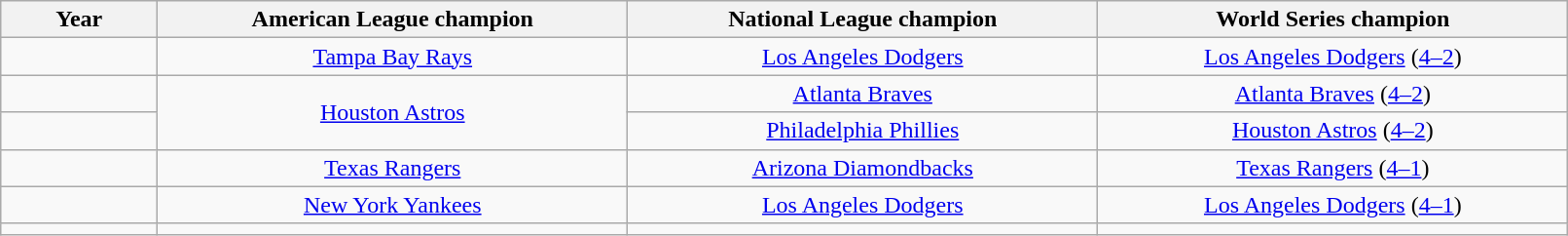<table class="wikitable" width="85%" style="text-align:center;">
<tr>
<th width="10%">Year</th>
<th width="30%">American League champion</th>
<th width="30%">National League champion</th>
<th width="30%">World Series champion</th>
</tr>
<tr>
<td></td>
<td><a href='#'>Tampa Bay Rays</a></td>
<td><a href='#'>Los Angeles Dodgers</a></td>
<td><a href='#'>Los Angeles Dodgers</a> (<a href='#'>4–2</a>)</td>
</tr>
<tr>
<td></td>
<td rowspan="2"><a href='#'>Houston Astros</a></td>
<td><a href='#'>Atlanta Braves</a></td>
<td><a href='#'>Atlanta Braves</a> (<a href='#'>4–2</a>)</td>
</tr>
<tr>
<td></td>
<td><a href='#'>Philadelphia Phillies</a></td>
<td><a href='#'>Houston Astros</a> (<a href='#'>4–2</a>)</td>
</tr>
<tr>
<td></td>
<td><a href='#'>Texas Rangers</a></td>
<td><a href='#'>Arizona Diamondbacks</a></td>
<td><a href='#'>Texas Rangers</a> (<a href='#'>4–1</a>)</td>
</tr>
<tr>
<td></td>
<td><a href='#'>New York Yankees</a></td>
<td><a href='#'>Los Angeles Dodgers</a></td>
<td><a href='#'>Los Angeles Dodgers</a> (<a href='#'>4–1</a>)</td>
</tr>
<tr>
<td></td>
<td></td>
<td></td>
<td></td>
</tr>
</table>
